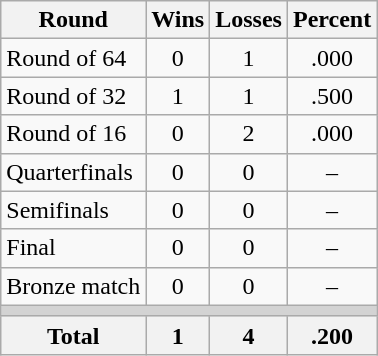<table class=wikitable>
<tr>
<th>Round</th>
<th>Wins</th>
<th>Losses</th>
<th>Percent</th>
</tr>
<tr align=center>
<td align=left>Round of 64</td>
<td>0</td>
<td>1</td>
<td>.000</td>
</tr>
<tr align=center>
<td align=left>Round of 32</td>
<td>1</td>
<td>1</td>
<td>.500</td>
</tr>
<tr align=center>
<td align=left>Round of 16</td>
<td>0</td>
<td>2</td>
<td>.000</td>
</tr>
<tr align=center>
<td align=left>Quarterfinals</td>
<td>0</td>
<td>0</td>
<td>–</td>
</tr>
<tr align=center>
<td align=left>Semifinals</td>
<td>0</td>
<td>0</td>
<td>–</td>
</tr>
<tr align=center>
<td align=left>Final</td>
<td>0</td>
<td>0</td>
<td>–</td>
</tr>
<tr align=center>
<td align=left>Bronze match</td>
<td>0</td>
<td>0</td>
<td>–</td>
</tr>
<tr>
<td colspan=4 bgcolor=lightgray></td>
</tr>
<tr>
<th>Total</th>
<th>1</th>
<th>4</th>
<th>.200</th>
</tr>
</table>
